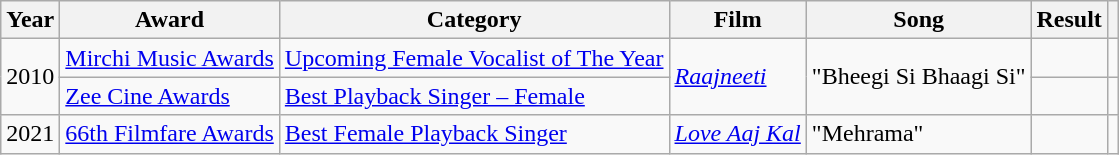<table class="wikitable sortable">
<tr>
<th>Year</th>
<th>Award</th>
<th>Category</th>
<th>Film</th>
<th>Song</th>
<th class="unsortable">Result</th>
<th class="unsortable"></th>
</tr>
<tr>
<td rowspan="2">2010</td>
<td><a href='#'>Mirchi Music Awards</a></td>
<td><a href='#'>Upcoming Female Vocalist of The Year</a></td>
<td rowspan="2"><em><a href='#'>Raajneeti</a></em></td>
<td rowspan="2">"Bheegi Si Bhaagi Si"</td>
<td></td>
<td></td>
</tr>
<tr>
<td><a href='#'>Zee Cine Awards</a></td>
<td><a href='#'>Best Playback Singer – Female</a></td>
<td></td>
<td></td>
</tr>
<tr>
<td>2021</td>
<td><a href='#'>66th Filmfare Awards</a></td>
<td><a href='#'>Best Female Playback Singer</a></td>
<td><em><a href='#'>Love Aaj Kal</a></em></td>
<td>"Mehrama"</td>
<td></td>
<td></td>
</tr>
</table>
